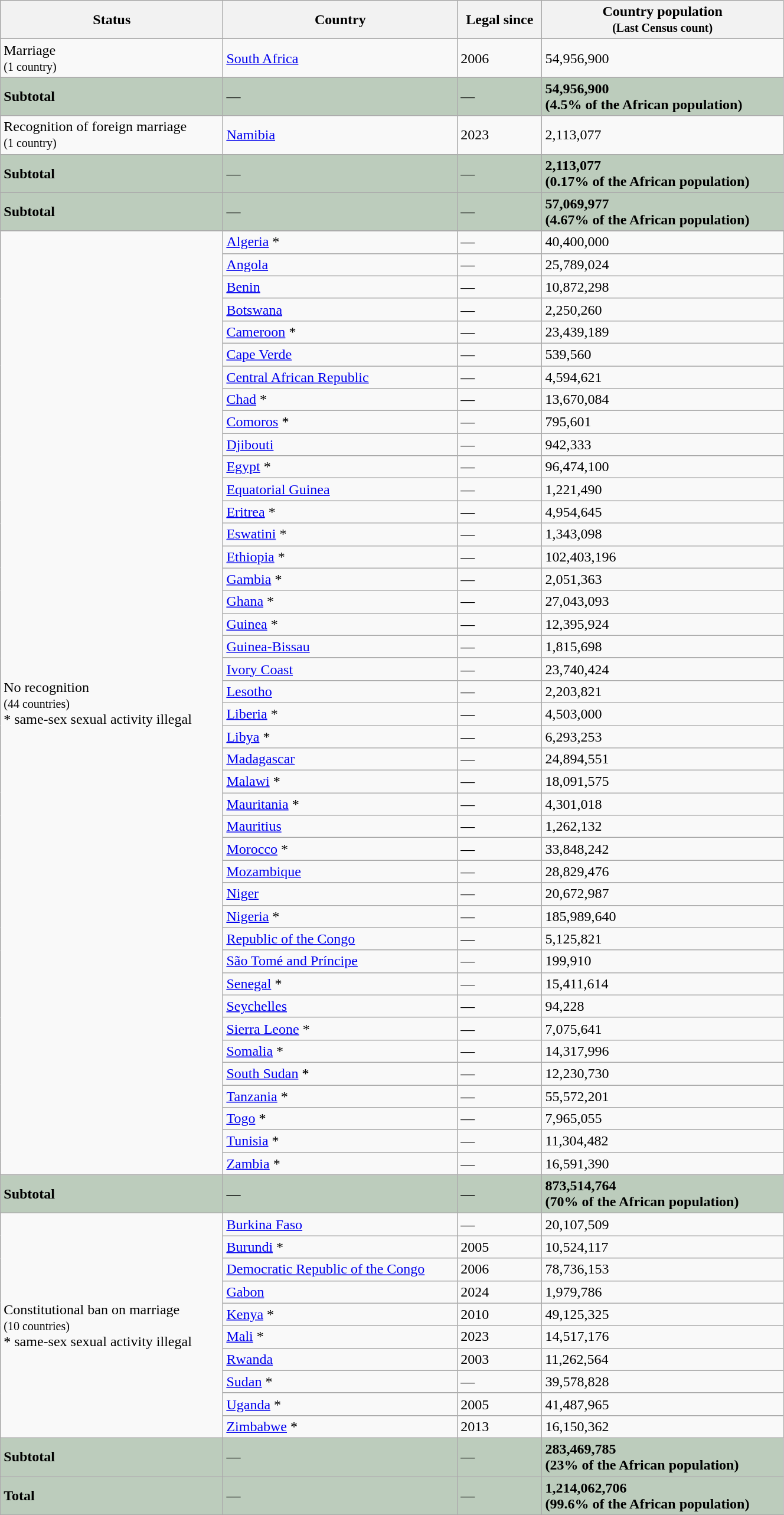<table class="wikitable" style="width:70%">
<tr>
<th>Status</th>
<th>Country</th>
<th>Legal since</th>
<th>Country population<br><small>(Last Census count)</small></th>
</tr>
<tr>
<td rowspan=1>Marriage <br><small>(1 country)</small></td>
<td> <a href='#'>South Africa</a></td>
<td>2006</td>
<td>54,956,900</td>
</tr>
<tr class="sortbottom" style="background:#bcccbc;">
<td><strong>Subtotal</strong></td>
<td>—</td>
<td>—</td>
<td><strong>54,956,900 <br>(4.5% of the African population)</strong></td>
</tr>
<tr>
<td rowspan=1>Recognition of foreign marriage <br><small>(1 country)</small></td>
<td> <a href='#'>Namibia</a></td>
<td>2023</td>
<td>2,113,077</td>
</tr>
<tr class="sortbottom" style="background:#bcccbc;">
<td><strong>Subtotal</strong></td>
<td>—</td>
<td>—</td>
<td><strong>2,113,077 <br>(0.17% of the African population)</strong></td>
</tr>
<tr>
</tr>
<tr class="sortbottom" style="background:#bcccbc;">
<td><strong>Subtotal</strong></td>
<td>—</td>
<td>—</td>
<td><strong>57,069,977 <br>(4.67% of the African population)</strong></td>
</tr>
<tr>
<td rowspan="43">No recognition <br><small>(44 countries)</small><br>* same-sex sexual activity illegal</td>
</tr>
<tr>
<td> <a href='#'>Algeria</a> *</td>
<td>—</td>
<td>40,400,000</td>
</tr>
<tr>
<td> <a href='#'>Angola</a></td>
<td>—</td>
<td>25,789,024</td>
</tr>
<tr>
<td> <a href='#'>Benin</a></td>
<td>—</td>
<td>10,872,298</td>
</tr>
<tr>
<td> <a href='#'>Botswana</a></td>
<td>—</td>
<td>2,250,260</td>
</tr>
<tr>
<td> <a href='#'>Cameroon</a> *</td>
<td>—</td>
<td>23,439,189</td>
</tr>
<tr>
<td> <a href='#'>Cape Verde</a></td>
<td>—</td>
<td>539,560</td>
</tr>
<tr>
<td> <a href='#'>Central African Republic</a></td>
<td>—</td>
<td>4,594,621</td>
</tr>
<tr>
<td> <a href='#'>Chad</a> *</td>
<td>—</td>
<td>13,670,084</td>
</tr>
<tr>
<td> <a href='#'>Comoros</a> *</td>
<td>—</td>
<td>795,601</td>
</tr>
<tr>
<td> <a href='#'>Djibouti</a></td>
<td>—</td>
<td>942,333</td>
</tr>
<tr>
<td> <a href='#'>Egypt</a> *</td>
<td>—</td>
<td>96,474,100</td>
</tr>
<tr>
<td> <a href='#'>Equatorial Guinea</a></td>
<td>—</td>
<td>1,221,490</td>
</tr>
<tr>
<td> <a href='#'>Eritrea</a> *</td>
<td>—</td>
<td>4,954,645</td>
</tr>
<tr>
<td> <a href='#'>Eswatini</a> *</td>
<td>—</td>
<td>1,343,098</td>
</tr>
<tr>
<td> <a href='#'>Ethiopia</a> *</td>
<td>—</td>
<td>102,403,196</td>
</tr>
<tr>
<td> <a href='#'>Gambia</a> *</td>
<td>—</td>
<td>2,051,363</td>
</tr>
<tr>
<td> <a href='#'>Ghana</a> *</td>
<td>—</td>
<td>27,043,093</td>
</tr>
<tr>
<td> <a href='#'>Guinea</a> *</td>
<td>—</td>
<td>12,395,924</td>
</tr>
<tr>
<td> <a href='#'>Guinea-Bissau</a></td>
<td>—</td>
<td>1,815,698</td>
</tr>
<tr>
<td> <a href='#'>Ivory Coast</a></td>
<td>—</td>
<td>23,740,424</td>
</tr>
<tr>
<td> <a href='#'>Lesotho</a></td>
<td>—</td>
<td>2,203,821</td>
</tr>
<tr>
<td> <a href='#'>Liberia</a> *</td>
<td>—</td>
<td>4,503,000</td>
</tr>
<tr>
<td> <a href='#'>Libya</a> *</td>
<td>—</td>
<td>6,293,253</td>
</tr>
<tr>
<td> <a href='#'>Madagascar</a></td>
<td>—</td>
<td>24,894,551</td>
</tr>
<tr>
<td> <a href='#'>Malawi</a> *</td>
<td>—</td>
<td>18,091,575</td>
</tr>
<tr>
<td> <a href='#'>Mauritania</a> *</td>
<td>—</td>
<td>4,301,018</td>
</tr>
<tr>
<td> <a href='#'>Mauritius</a></td>
<td>—</td>
<td>1,262,132</td>
</tr>
<tr>
<td> <a href='#'>Morocco</a> *</td>
<td>—</td>
<td>33,848,242</td>
</tr>
<tr>
<td> <a href='#'>Mozambique</a></td>
<td>—</td>
<td>28,829,476</td>
</tr>
<tr>
<td> <a href='#'>Niger</a></td>
<td>—</td>
<td>20,672,987</td>
</tr>
<tr>
<td> <a href='#'>Nigeria</a> *</td>
<td>—</td>
<td>185,989,640</td>
</tr>
<tr>
<td> <a href='#'>Republic of the Congo</a></td>
<td>—</td>
<td>5,125,821</td>
</tr>
<tr>
<td> <a href='#'>São Tomé and Príncipe</a></td>
<td>—</td>
<td>199,910</td>
</tr>
<tr>
<td> <a href='#'>Senegal</a> *</td>
<td>—</td>
<td>15,411,614</td>
</tr>
<tr>
<td> <a href='#'>Seychelles</a></td>
<td>—</td>
<td>94,228</td>
</tr>
<tr>
<td> <a href='#'>Sierra Leone</a> *</td>
<td>—</td>
<td>7,075,641</td>
</tr>
<tr>
<td> <a href='#'>Somalia</a> *</td>
<td>—</td>
<td>14,317,996</td>
</tr>
<tr>
<td> <a href='#'>South Sudan</a> *</td>
<td>—</td>
<td>12,230,730</td>
</tr>
<tr>
<td> <a href='#'>Tanzania</a> *</td>
<td>—</td>
<td>55,572,201</td>
</tr>
<tr>
<td> <a href='#'>Togo</a> *</td>
<td>—</td>
<td>7,965,055</td>
</tr>
<tr>
<td> <a href='#'>Tunisia</a> *</td>
<td>—</td>
<td>11,304,482</td>
</tr>
<tr>
<td> <a href='#'>Zambia</a> *</td>
<td>—</td>
<td>16,591,390</td>
</tr>
<tr class="sortbottom" style="background:#bcccbc;">
<td><strong>Subtotal</strong></td>
<td>—</td>
<td>—</td>
<td><strong>873,514,764<br>(70% of the African population)</strong></td>
</tr>
<tr>
<td rowspan="10">Constitutional ban on marriage <br><small>(10 countries)</small><br>* same-sex sexual activity illegal</td>
<td> <a href='#'>Burkina Faso</a></td>
<td>—</td>
<td>20,107,509</td>
</tr>
<tr>
<td> <a href='#'>Burundi</a> *</td>
<td>2005</td>
<td>10,524,117</td>
</tr>
<tr>
<td> <a href='#'>Democratic Republic of the Congo</a></td>
<td>2006</td>
<td>78,736,153</td>
</tr>
<tr>
<td> <a href='#'>Gabon</a></td>
<td>2024</td>
<td>1,979,786</td>
</tr>
<tr>
<td> <a href='#'>Kenya</a> *</td>
<td>2010</td>
<td>49,125,325</td>
</tr>
<tr>
<td> <a href='#'>Mali</a> *</td>
<td>2023</td>
<td>14,517,176</td>
</tr>
<tr>
<td> <a href='#'>Rwanda</a></td>
<td>2003</td>
<td>11,262,564</td>
</tr>
<tr>
<td> <a href='#'>Sudan</a> *</td>
<td>—</td>
<td>39,578,828</td>
</tr>
<tr>
<td> <a href='#'>Uganda</a> *</td>
<td>2005</td>
<td>41,487,965</td>
</tr>
<tr>
<td> <a href='#'>Zimbabwe</a> *</td>
<td>2013</td>
<td>16,150,362</td>
</tr>
<tr class="sortbottom" style="background:#bcccbc;">
<td><strong>Subtotal</strong></td>
<td>—</td>
<td>—</td>
<td><strong>283,469,785<br>(23% of the African population)</strong></td>
</tr>
<tr class="sortbottom" style="background:#bcccbc;">
<td><strong>Total</strong></td>
<td>—</td>
<td>—</td>
<td><strong>1,214,062,706<br>(99.6% of the African population)</strong></td>
</tr>
<tr>
</tr>
</table>
